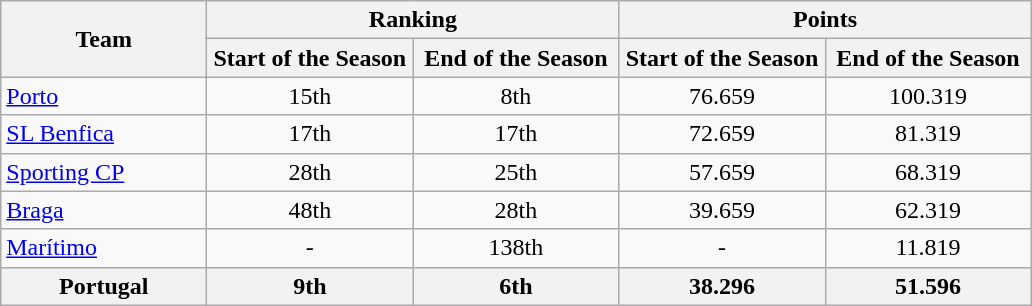<table class="wikitable" style="margin-right: 0;">
<tr text-align:center;">
<th rowspan="2" style="width:130px;">Team</th>
<th colspan="2">Ranking</th>
<th colspan="2">Points</th>
</tr>
<tr>
<th style="width:130px;">Start of the Season</th>
<th style="width:130px;">End of the Season</th>
<th style="width:130px;">Start of the Season</th>
<th style="width:130px;">End of the Season</th>
</tr>
<tr>
<td><a href='#'>Porto</a></td>
<td align="center">15th</td>
<td align="center"> 8th</td>
<td align="center">76.659</td>
<td align="center"> 100.319</td>
</tr>
<tr>
<td><a href='#'>SL Benfica</a></td>
<td align="center">17th</td>
<td align="center"> 17th</td>
<td align="center">72.659</td>
<td align="center"> 81.319</td>
</tr>
<tr>
<td><a href='#'>Sporting CP</a></td>
<td align="center">28th</td>
<td align="center"> 25th</td>
<td align="center">57.659</td>
<td align="center"> 68.319</td>
</tr>
<tr>
<td><a href='#'>Braga</a></td>
<td align="center">48th</td>
<td align="center"> 28th</td>
<td align="center">39.659</td>
<td align="center"> 62.319</td>
</tr>
<tr>
<td><a href='#'>Marítimo</a></td>
<td align="center">-</td>
<td align="center"> 138th</td>
<td align="center">-</td>
<td align="center"> 11.819</td>
</tr>
<tr>
<th>Portugal</th>
<th align="center">9th</th>
<th align="center"> 6th</th>
<th align="center">38.296</th>
<th align="center"> 51.596</th>
</tr>
</table>
